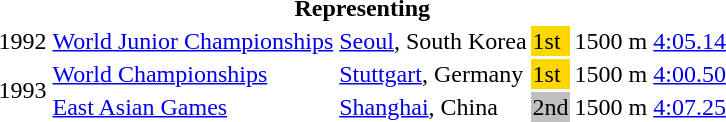<table>
<tr>
<th colspan="6">Representing </th>
</tr>
<tr>
<td>1992</td>
<td><a href='#'>World Junior Championships</a></td>
<td><a href='#'>Seoul</a>, South Korea</td>
<td bgcolor="gold">1st</td>
<td>1500 m</td>
<td><a href='#'>4:05.14</a> </td>
</tr>
<tr>
<td rowspan=2>1993</td>
<td><a href='#'>World Championships</a></td>
<td><a href='#'>Stuttgart</a>, Germany</td>
<td bgcolor="gold">1st</td>
<td>1500 m</td>
<td><a href='#'>4:00.50</a></td>
</tr>
<tr>
<td><a href='#'>East Asian Games</a></td>
<td><a href='#'>Shanghai</a>, China</td>
<td bgcolor="silver">2nd</td>
<td>1500 m</td>
<td><a href='#'>4:07.25</a></td>
</tr>
</table>
